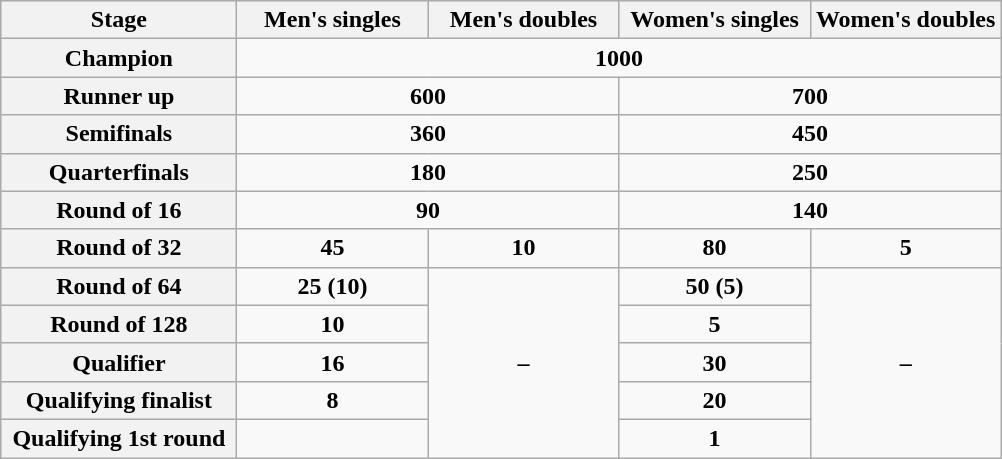<table class="wikitable" style="margin:1em auto;">
<tr style="background:#d1e4fd;">
<th style="width:150px;">Stage</th>
<th style="width:120px;">Men's singles</th>
<th style="width:120px;">Men's doubles</th>
<th style="width:120px;">Women's singles</th>
<th style="width:120px;">Women's doubles</th>
</tr>
<tr style="text-align:center;">
<th>Champion</th>
<td colspan=4><strong>1000</strong></td>
</tr>
<tr style="text-align:center;">
<th>Runner up</th>
<td colspan=2><strong>600</strong></td>
<td colspan=2><strong>700</strong></td>
</tr>
<tr style="text-align:center;">
<th>Semifinals</th>
<td colspan=2><strong>360</strong></td>
<td colspan=2><strong>450</strong></td>
</tr>
<tr style="text-align:center;">
<th>Quarterfinals</th>
<td colspan=2><strong>180</strong></td>
<td colspan=2><strong>250</strong></td>
</tr>
<tr style="text-align:center;">
<th>Round of 16</th>
<td colspan=2><strong>90</strong></td>
<td colspan=2><strong>140</strong></td>
</tr>
<tr style="text-align:center;">
<th>Round of 32</th>
<td><strong>45</strong></td>
<td><strong>10</strong></td>
<td><strong>80</strong></td>
<td><strong>5</strong></td>
</tr>
<tr style="text-align:center;">
<th>Round of 64</th>
<td><strong>25 (10)</strong></td>
<td rowspan=5><strong>–</strong></td>
<td><strong>50 (5)</strong></td>
<td rowspan=5><strong>–</strong></td>
</tr>
<tr style="text-align:center;">
<th>Round of 128</th>
<td><strong>10</strong></td>
<td><strong>5</strong></td>
</tr>
<tr style="text-align:center;">
<th>Qualifier</th>
<td><strong>16</strong></td>
<td><strong>30</strong></td>
</tr>
<tr style="text-align:center;">
<th>Qualifying finalist</th>
<td><strong>8</strong></td>
<td><strong>20</strong></td>
</tr>
<tr style="text-align:center;">
<th>Qualifying 1st round</th>
<td></td>
<td><strong>1</strong></td>
</tr>
</table>
